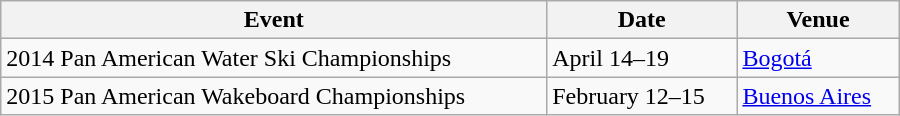<table class="wikitable" width=600>
<tr>
<th>Event</th>
<th>Date</th>
<th>Venue</th>
</tr>
<tr>
<td>2014 Pan American Water Ski Championships</td>
<td>April 14–19</td>
<td> <a href='#'>Bogotá</a></td>
</tr>
<tr>
<td>2015 Pan American Wakeboard Championships</td>
<td>February 12–15</td>
<td> <a href='#'>Buenos Aires</a></td>
</tr>
</table>
